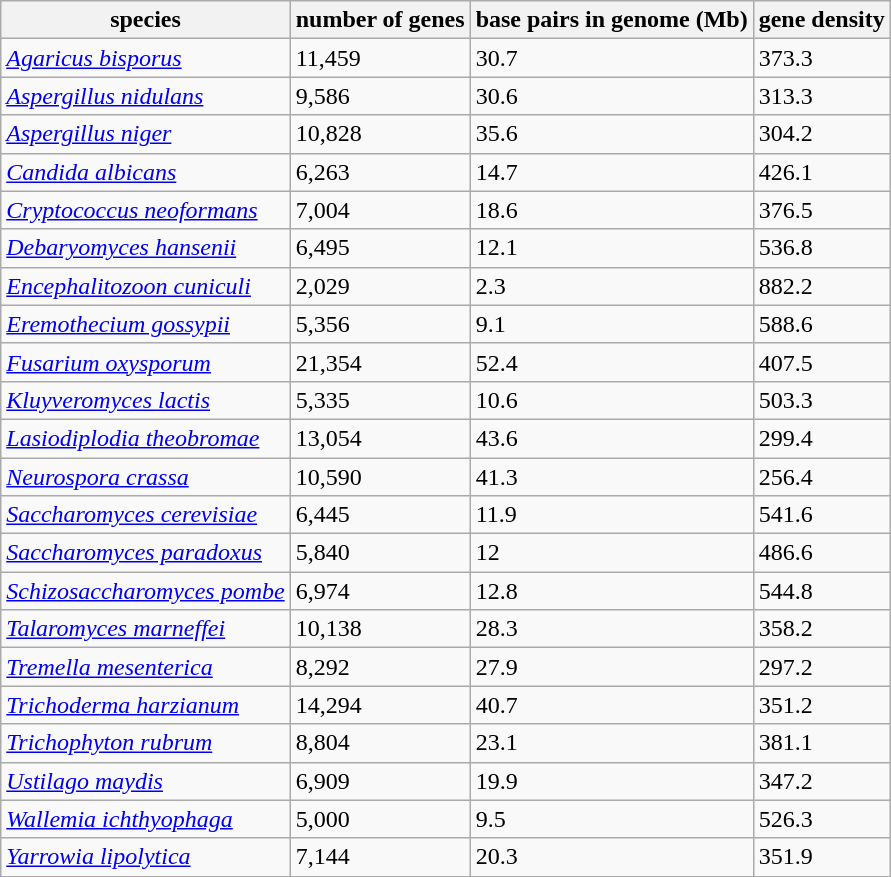<table class="wikitable">
<tr>
<th>species</th>
<th>number of genes</th>
<th>base pairs in genome (Mb)</th>
<th>gene density</th>
</tr>
<tr>
<td><em><a href='#'>Agaricus bisporus</a></em></td>
<td>11,459</td>
<td>30.7</td>
<td>373.3</td>
</tr>
<tr>
<td><em><a href='#'>Aspergillus nidulans</a></em></td>
<td>9,586</td>
<td>30.6</td>
<td>313.3</td>
</tr>
<tr>
<td><em><a href='#'>Aspergillus niger</a></em></td>
<td>10,828</td>
<td>35.6</td>
<td>304.2</td>
</tr>
<tr>
<td><em><a href='#'>Candida albicans</a></em></td>
<td>6,263</td>
<td>14.7</td>
<td>426.1</td>
</tr>
<tr>
<td><em><a href='#'>Cryptococcus neoformans</a></em></td>
<td>7,004</td>
<td>18.6</td>
<td>376.5</td>
</tr>
<tr>
<td><em><a href='#'>Debaryomyces hansenii</a></em></td>
<td>6,495</td>
<td>12.1</td>
<td>536.8</td>
</tr>
<tr>
<td><em><a href='#'>Encephalitozoon cuniculi</a></em></td>
<td>2,029</td>
<td>2.3</td>
<td>882.2</td>
</tr>
<tr>
<td><em><a href='#'>Eremothecium gossypii</a></em></td>
<td>5,356</td>
<td>9.1</td>
<td>588.6</td>
</tr>
<tr>
<td><em><a href='#'>Fusarium oxysporum</a></em></td>
<td>21,354</td>
<td>52.4</td>
<td>407.5</td>
</tr>
<tr>
<td><em><a href='#'>Kluyveromyces lactis</a></em></td>
<td>5,335</td>
<td>10.6</td>
<td>503.3</td>
</tr>
<tr>
<td><em><a href='#'>Lasiodiplodia theobromae</a></em></td>
<td>13,054</td>
<td>43.6</td>
<td>299.4</td>
</tr>
<tr>
<td><em><a href='#'>Neurospora crassa</a></em></td>
<td>10,590</td>
<td>41.3</td>
<td>256.4</td>
</tr>
<tr>
<td><em><a href='#'>Saccharomyces cerevisiae</a></em></td>
<td>6,445</td>
<td>11.9</td>
<td>541.6</td>
</tr>
<tr>
<td><em><a href='#'>Saccharomyces paradoxus</a></em></td>
<td>5,840</td>
<td>12</td>
<td>486.6</td>
</tr>
<tr>
<td><em><a href='#'>Schizosaccharomyces pombe</a></em></td>
<td>6,974</td>
<td>12.8</td>
<td>544.8</td>
</tr>
<tr>
<td><em><a href='#'>Talaromyces marneffei</a></em></td>
<td>10,138</td>
<td>28.3</td>
<td>358.2</td>
</tr>
<tr>
<td><em><a href='#'>Tremella mesenterica</a></em></td>
<td>8,292</td>
<td>27.9</td>
<td>297.2</td>
</tr>
<tr>
<td><em><a href='#'>Trichoderma harzianum</a></em></td>
<td>14,294</td>
<td>40.7</td>
<td>351.2</td>
</tr>
<tr>
<td><em><a href='#'>Trichophyton rubrum</a></em></td>
<td>8,804</td>
<td>23.1</td>
<td>381.1</td>
</tr>
<tr>
<td><em><a href='#'>Ustilago maydis</a></em></td>
<td>6,909</td>
<td>19.9</td>
<td>347.2</td>
</tr>
<tr>
<td><em><a href='#'>Wallemia ichthyophaga</a></em></td>
<td>5,000</td>
<td>9.5</td>
<td>526.3</td>
</tr>
<tr>
<td><em><a href='#'>Yarrowia lipolytica</a></em></td>
<td>7,144</td>
<td>20.3</td>
<td>351.9</td>
</tr>
</table>
